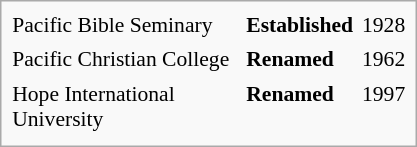<table class="infobox" cellpadding="2" cellspacing="2" style="font-size:90%">
<tr>
<td width="150pt">Pacific Bible Seminary</td>
<td><strong>Established</strong></td>
<td>1928</td>
</tr>
<tr>
<td width="150pt">Pacific Christian College</td>
<td><strong>Renamed</strong></td>
<td>1962</td>
</tr>
<tr>
<td width="150pt">Hope International University</td>
<td><strong>Renamed</strong></td>
<td>1997</td>
</tr>
<tr>
</tr>
</table>
